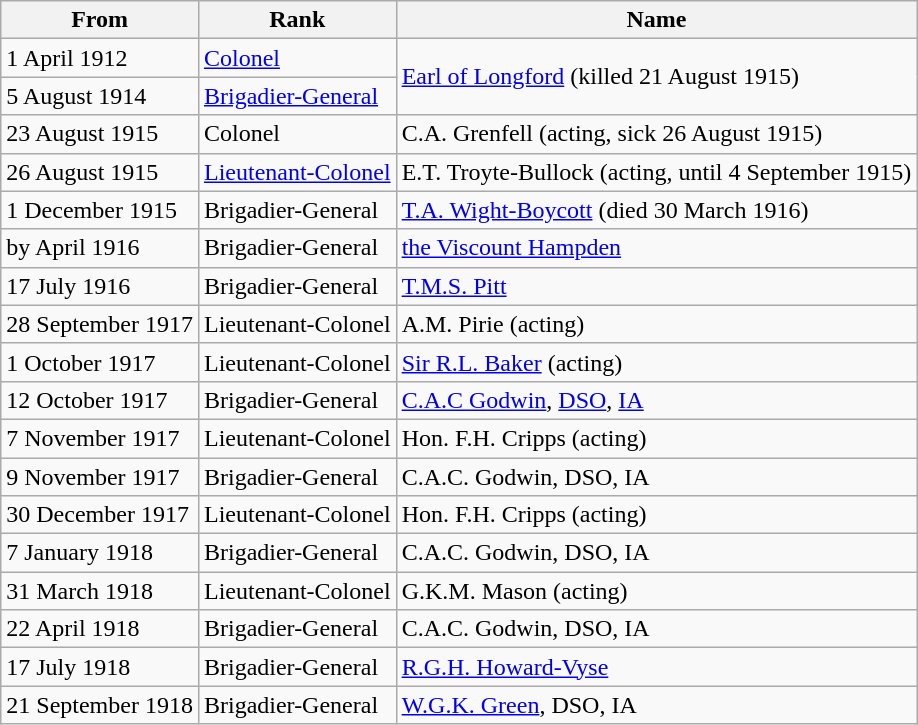<table class="wikitable">
<tr>
<th>From</th>
<th>Rank</th>
<th>Name</th>
</tr>
<tr>
<td>1 April 1912</td>
<td><a href='#'>Colonel</a></td>
<td rowspan=2><a href='#'>Earl of Longford</a> (killed 21 August 1915)</td>
</tr>
<tr>
<td>5 August 1914</td>
<td><a href='#'>Brigadier-General</a></td>
</tr>
<tr>
<td>23 August 1915</td>
<td>Colonel</td>
<td>C.A. Grenfell (acting, sick 26 August 1915)</td>
</tr>
<tr>
<td>26 August 1915</td>
<td><a href='#'>Lieutenant-Colonel</a></td>
<td>E.T. Troyte-Bullock (acting, until 4 September 1915)</td>
</tr>
<tr>
<td>1 December 1915</td>
<td>Brigadier-General</td>
<td><a href='#'>T.A. Wight-Boycott</a> (died 30 March 1916)</td>
</tr>
<tr>
<td>by April 1916</td>
<td>Brigadier-General</td>
<td><a href='#'>the Viscount Hampden</a></td>
</tr>
<tr>
<td>17 July 1916</td>
<td>Brigadier-General</td>
<td><a href='#'>T.M.S. Pitt</a></td>
</tr>
<tr>
<td>28 September 1917</td>
<td>Lieutenant-Colonel</td>
<td>A.M. Pirie (acting)</td>
</tr>
<tr>
<td>1 October 1917</td>
<td>Lieutenant-Colonel</td>
<td><a href='#'>Sir R.L. Baker</a> (acting)</td>
</tr>
<tr>
<td>12 October 1917</td>
<td>Brigadier-General</td>
<td><a href='#'>C.A.C Godwin</a>, <a href='#'>DSO</a>, <a href='#'>IA</a></td>
</tr>
<tr>
<td>7 November 1917</td>
<td>Lieutenant-Colonel</td>
<td>Hon. F.H. Cripps (acting)</td>
</tr>
<tr>
<td>9 November 1917</td>
<td>Brigadier-General</td>
<td>C.A.C. Godwin, DSO, IA</td>
</tr>
<tr>
<td>30 December 1917</td>
<td>Lieutenant-Colonel</td>
<td>Hon. F.H. Cripps (acting)</td>
</tr>
<tr>
<td>7 January 1918</td>
<td>Brigadier-General</td>
<td>C.A.C. Godwin, DSO, IA</td>
</tr>
<tr>
<td>31 March 1918</td>
<td>Lieutenant-Colonel</td>
<td>G.K.M. Mason (acting)</td>
</tr>
<tr>
<td>22 April 1918</td>
<td>Brigadier-General</td>
<td>C.A.C. Godwin, DSO, IA</td>
</tr>
<tr>
<td>17 July 1918</td>
<td>Brigadier-General</td>
<td><a href='#'>R.G.H. Howard-Vyse</a></td>
</tr>
<tr>
<td>21 September 1918</td>
<td>Brigadier-General</td>
<td><a href='#'>W.G.K. Green</a>, DSO, IA</td>
</tr>
</table>
